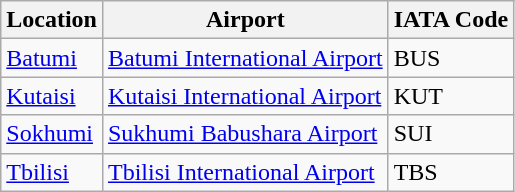<table class="wikitable">
<tr>
<th>Location</th>
<th>Airport</th>
<th>IATA Code</th>
</tr>
<tr>
<td><a href='#'>Batumi</a></td>
<td><a href='#'>Batumi International Airport</a></td>
<td>BUS</td>
</tr>
<tr>
<td><a href='#'>Kutaisi</a></td>
<td><a href='#'>Kutaisi International Airport</a></td>
<td>KUT</td>
</tr>
<tr>
<td><a href='#'>Sokhumi</a></td>
<td><a href='#'>Sukhumi Babushara Airport</a></td>
<td>SUI</td>
</tr>
<tr>
<td><a href='#'>Tbilisi</a></td>
<td><a href='#'>Tbilisi International Airport</a></td>
<td>TBS</td>
</tr>
</table>
